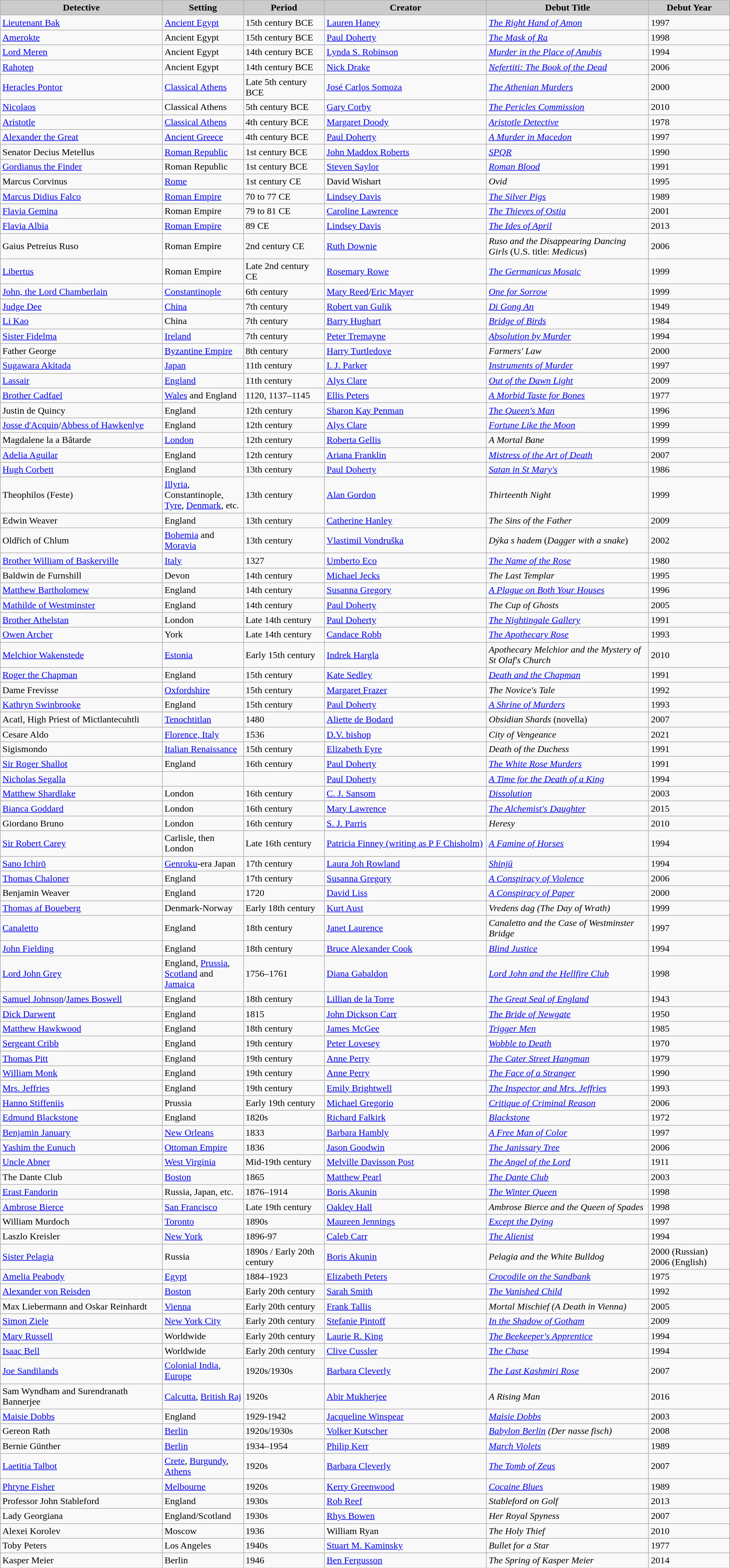<table class="sortable wikitable">
<tr>
<th style="background:#ccc; width:20%;">Detective</th>
<th style="background:#ccc; width:10%;">Setting</th>
<th style="background:#ccc; width:10%;">Period</th>
<th style="background:#ccc; width:20%;">Creator</th>
<th style="background:#ccc; width:20%;">Debut Title</th>
<th style="background:#ccc; width:10%;">Debut Year</th>
</tr>
<tr>
<td><a href='#'>Lieutenant Bak</a></td>
<td><a href='#'>Ancient Egypt</a></td>
<td data-sort-value="-1500">15th century BCE</td>
<td><a href='#'>Lauren Haney</a></td>
<td><em><a href='#'>The Right Hand of Amon</a></em></td>
<td>1997</td>
</tr>
<tr>
<td><a href='#'>Amerokte</a></td>
<td>Ancient Egypt</td>
<td data-sort-value="-1500">15th century BCE</td>
<td><a href='#'>Paul Doherty</a></td>
<td><em><a href='#'>The Mask of Ra</a></em></td>
<td>1998</td>
</tr>
<tr>
<td><a href='#'>Lord Meren</a></td>
<td>Ancient Egypt</td>
<td data-sort-value="-1400">14th century BCE</td>
<td><a href='#'>Lynda S. Robinson</a></td>
<td><em><a href='#'>Murder in the Place of Anubis</a></em></td>
<td>1994</td>
</tr>
<tr>
<td><a href='#'>Rahotep</a></td>
<td>Ancient Egypt</td>
<td data-sort-value="-1400">14th century BCE</td>
<td><a href='#'>Nick Drake</a></td>
<td><em><a href='#'>Nefertiti: The Book of the Dead</a></em></td>
<td>2006</td>
</tr>
<tr>
<td><a href='#'>Heracles Pontor</a></td>
<td><a href='#'>Classical Athens</a></td>
<td data-sort-value="-450">Late 5th century BCE</td>
<td><a href='#'>José Carlos Somoza</a></td>
<td><em><a href='#'>The Athenian Murders</a></em></td>
<td>2000</td>
</tr>
<tr>
<td><a href='#'>Nicolaos</a></td>
<td>Classical Athens</td>
<td data-sort-value="-500">5th century BCE</td>
<td><a href='#'>Gary Corby</a></td>
<td><em><a href='#'>The Pericles Commission</a></em></td>
<td>2010</td>
</tr>
<tr>
<td><a href='#'>Aristotle</a></td>
<td><a href='#'>Classical Athens</a></td>
<td data-sort-value="-450">4th century BCE</td>
<td><a href='#'>Margaret Doody</a></td>
<td><em><a href='#'>Aristotle Detective</a></em></td>
<td>1978</td>
</tr>
<tr>
<td><a href='#'>Alexander the Great</a></td>
<td><a href='#'>Ancient Greece</a></td>
<td data-sort-value="-400">4th century BCE</td>
<td><a href='#'>Paul Doherty</a></td>
<td><em><a href='#'>A Murder in Macedon</a></em></td>
<td>1997</td>
</tr>
<tr>
<td>Senator Decius Metellus</td>
<td><a href='#'>Roman Republic</a></td>
<td data-sort-value="-99">1st century BCE</td>
<td><a href='#'>John Maddox Roberts</a></td>
<td><em><a href='#'>SPQR</a></em></td>
<td>1990</td>
</tr>
<tr>
<td><a href='#'>Gordianus the Finder</a></td>
<td>Roman Republic</td>
<td data-sort-value="-99">1st century BCE</td>
<td><a href='#'>Steven Saylor</a></td>
<td><em><a href='#'>Roman Blood</a></em></td>
<td>1991</td>
</tr>
<tr>
<td>Marcus Corvinus</td>
<td><a href='#'>Rome</a></td>
<td data-sort-value="19">1st century CE</td>
<td>David Wishart</td>
<td><em>Ovid</em></td>
<td>1995</td>
</tr>
<tr>
<td><a href='#'>Marcus Didius Falco</a></td>
<td><a href='#'>Roman Empire</a></td>
<td data-sort-value="70">70 to 77 CE</td>
<td><a href='#'>Lindsey Davis</a></td>
<td><em><a href='#'>The Silver Pigs</a></em></td>
<td>1989</td>
</tr>
<tr>
<td><a href='#'>Flavia Gemina</a></td>
<td>Roman Empire</td>
<td data-sort-value="79">79 to 81 CE</td>
<td><a href='#'>Caroline Lawrence</a></td>
<td><em><a href='#'>The Thieves of Ostia</a></em></td>
<td>2001</td>
</tr>
<tr>
<td><a href='#'>Flavia Albia</a></td>
<td><a href='#'>Roman Empire</a></td>
<td data-sort-value="89">89 CE</td>
<td><a href='#'>Lindsey Davis</a></td>
<td><em><a href='#'>The Ides of April</a></em></td>
<td>2013</td>
</tr>
<tr>
<td>Gaius Petreius Ruso</td>
<td>Roman Empire</td>
<td data-sort-value="150">2nd century CE</td>
<td><a href='#'>Ruth Downie</a></td>
<td><em>Ruso and the Disappearing Dancing Girls</em> (U.S. title: <em>Medicus</em>)</td>
<td>2006</td>
</tr>
<tr>
<td><a href='#'>Libertus</a></td>
<td>Roman Empire</td>
<td data-sort-value="150">Late 2nd century CE</td>
<td><a href='#'>Rosemary Rowe</a></td>
<td><em><a href='#'>The Germanicus Mosaic</a></em></td>
<td>1999</td>
</tr>
<tr>
<td><a href='#'>John, the Lord Chamberlain</a></td>
<td><a href='#'>Constantinople</a></td>
<td data-sort-value="500">6th century</td>
<td><a href='#'>Mary Reed</a>/<a href='#'>Eric Mayer</a></td>
<td><em><a href='#'>One for Sorrow</a></em></td>
<td>1999</td>
</tr>
<tr>
<td><a href='#'>Judge Dee</a></td>
<td><a href='#'>China</a></td>
<td data-sort-value="600">7th century</td>
<td><a href='#'>Robert van Gulik</a></td>
<td><em><a href='#'>Di Gong An</a></em></td>
<td>1949</td>
</tr>
<tr>
<td><a href='#'>Li Kao</a></td>
<td>China</td>
<td data-sort-value="600">7th century</td>
<td><a href='#'>Barry Hughart</a></td>
<td><em><a href='#'>Bridge of Birds</a></em></td>
<td>1984</td>
</tr>
<tr>
<td><a href='#'>Sister Fidelma</a></td>
<td><a href='#'>Ireland</a></td>
<td data-sort-value="600">7th century</td>
<td><a href='#'>Peter Tremayne</a></td>
<td><em><a href='#'>Absolution by Murder</a></em></td>
<td>1994</td>
</tr>
<tr>
<td>Father George</td>
<td><a href='#'>Byzantine Empire</a></td>
<td data-sort-value="700">8th century</td>
<td><a href='#'>Harry Turtledove</a></td>
<td><em>Farmers' Law</em></td>
<td>2000</td>
</tr>
<tr>
<td><a href='#'>Sugawara Akitada</a></td>
<td><a href='#'>Japan</a></td>
<td data-sort-value="1000">11th century</td>
<td><a href='#'>I. J. Parker</a></td>
<td><em><a href='#'>Instruments of Murder</a></em></td>
<td>1997</td>
</tr>
<tr>
<td><a href='#'>Lassair</a></td>
<td><a href='#'>England</a></td>
<td data-sort-value="1000">11th century</td>
<td><a href='#'>Alys Clare</a></td>
<td><em><a href='#'>Out of the Dawn Light</a></em></td>
<td>2009</td>
</tr>
<tr>
<td><a href='#'>Brother Cadfael</a></td>
<td><a href='#'>Wales</a> and England</td>
<td data-sort-value="1120">1120, 1137–1145</td>
<td><a href='#'>Ellis Peters</a></td>
<td><em><a href='#'>A Morbid Taste for Bones</a></em></td>
<td>1977</td>
</tr>
<tr>
<td>Justin de Quincy</td>
<td>England</td>
<td data-sort-value="1100">12th century</td>
<td><a href='#'>Sharon Kay Penman</a></td>
<td><em><a href='#'>The Queen's Man</a></em></td>
<td>1996</td>
</tr>
<tr>
<td><a href='#'>Josse d'Acquin</a>/<a href='#'>Abbess of Hawkenlye</a></td>
<td>England</td>
<td data-sort-value="1100">12th century</td>
<td><a href='#'>Alys Clare</a></td>
<td><em><a href='#'>Fortune Like the Moon</a></em></td>
<td>1999</td>
</tr>
<tr>
<td>Magdalene la a Bâtarde</td>
<td><a href='#'>London</a></td>
<td data-sort-value="1100">12th century</td>
<td><a href='#'>Roberta Gellis</a></td>
<td><em>A Mortal Bane</em></td>
<td>1999</td>
</tr>
<tr>
<td><a href='#'>Adelia Aguilar</a></td>
<td>England</td>
<td data-sort-value="1100">12th century</td>
<td><a href='#'>Ariana Franklin</a></td>
<td><em><a href='#'>Mistress of the Art of Death</a></em></td>
<td>2007</td>
</tr>
<tr>
<td><a href='#'>Hugh Corbett</a></td>
<td>England</td>
<td data-sort-value="1200">13th century</td>
<td><a href='#'>Paul Doherty</a></td>
<td><em><a href='#'>Satan in St Mary's</a></em></td>
<td>1986</td>
</tr>
<tr>
<td>Theophilos (Feste)</td>
<td><a href='#'>Illyria</a>, Constantinople,<br> <a href='#'>Tyre</a>, <a href='#'>Denmark</a>, etc.</td>
<td data-sort-value="1200">13th century</td>
<td><a href='#'>Alan Gordon</a></td>
<td><em>Thirteenth Night</em></td>
<td>1999</td>
</tr>
<tr>
<td>Edwin Weaver</td>
<td>England</td>
<td data-sort-value="1200">13th century</td>
<td><a href='#'>Catherine Hanley</a></td>
<td><em>The Sins of the Father</em></td>
<td>2009</td>
</tr>
<tr>
<td>Oldřich of Chlum</td>
<td><a href='#'>Bohemia</a> and <a href='#'>Moravia</a></td>
<td data-sort-value="1200">13th century</td>
<td><a href='#'>Vlastimil Vondruška</a></td>
<td><em>Dýka s hadem</em> (<em>Dagger with a snake</em>)</td>
<td>2002</td>
</tr>
<tr>
<td><a href='#'>Brother William of Baskerville</a></td>
<td><a href='#'>Italy</a></td>
<td>1327</td>
<td><a href='#'>Umberto Eco</a></td>
<td><em><a href='#'>The Name of the Rose</a></em></td>
<td>1980</td>
</tr>
<tr>
<td>Baldwin de Furnshill</td>
<td>Devon</td>
<td data-sort-value="1300">14th century</td>
<td><a href='#'>Michael Jecks</a></td>
<td><em>The Last Templar</em></td>
<td>1995</td>
</tr>
<tr>
<td><a href='#'>Matthew Bartholomew</a></td>
<td>England</td>
<td data-sort-value="1300">14th century</td>
<td><a href='#'>Susanna Gregory</a></td>
<td><em><a href='#'>A Plague on Both Your Houses</a></em></td>
<td>1996</td>
</tr>
<tr>
<td><a href='#'>Mathilde of Westminster</a></td>
<td>England</td>
<td data-sort-value="1300">14th century</td>
<td><a href='#'>Paul Doherty</a></td>
<td><em>The Cup of Ghosts</em></td>
<td>2005</td>
</tr>
<tr>
<td><a href='#'>Brother Athelstan</a></td>
<td>London</td>
<td data-sort-value="1350">Late 14th century</td>
<td><a href='#'>Paul Doherty</a></td>
<td><em><a href='#'>The Nightingale Gallery</a></em></td>
<td>1991</td>
</tr>
<tr>
<td><a href='#'>Owen Archer</a></td>
<td>York</td>
<td data-sort-value="1350">Late 14th century</td>
<td><a href='#'>Candace Robb</a></td>
<td><em><a href='#'>The Apothecary Rose</a> </em></td>
<td>1993</td>
</tr>
<tr>
<td><a href='#'>Melchior Wakenstede</a></td>
<td><a href='#'>Estonia</a></td>
<td data-sort-value="1400">Early 15th century</td>
<td><a href='#'>Indrek Hargla</a></td>
<td><em>Apothecary Melchior and the Mystery of St Olaf's Church</em></td>
<td>2010</td>
</tr>
<tr>
<td><a href='#'>Roger the Chapman</a></td>
<td>England</td>
<td data-sort-value="1400">15th century</td>
<td><a href='#'>Kate Sedley</a></td>
<td><em><a href='#'>Death and the Chapman</a></em></td>
<td>1991</td>
</tr>
<tr>
<td>Dame Frevisse</td>
<td><a href='#'>Oxfordshire</a></td>
<td data-sort-value="1400">15th century</td>
<td><a href='#'>Margaret Frazer</a></td>
<td><em>The Novice's Tale</em></td>
<td>1992</td>
</tr>
<tr>
<td><a href='#'>Kathryn Swinbrooke</a></td>
<td>England</td>
<td data-sort-value="1400">15th century</td>
<td><a href='#'>Paul Doherty</a></td>
<td><em><a href='#'>A Shrine of Murders</a></em></td>
<td>1993</td>
</tr>
<tr>
<td>Acatl, High Priest of Mictlantecuhtli</td>
<td><a href='#'>Tenochtitlan</a></td>
<td>1480</td>
<td><a href='#'>Aliette de Bodard</a></td>
<td><em>Obsidian Shards</em> (novella)</td>
<td>2007</td>
</tr>
<tr>
<td>Cesare Aldo</td>
<td><a href='#'>Florence, Italy</a></td>
<td data-sort-value="1500">1536</td>
<td><a href='#'>D.V. bishop</a></td>
<td><em>City of Vengeance</em></td>
<td>2021</td>
</tr>
<tr>
<td>Sigismondo</td>
<td><a href='#'>Italian Renaissance</a></td>
<td data-sort-value="1500">15th century</td>
<td><a href='#'>Elizabeth Eyre</a></td>
<td><em>Death of the Duchess</em></td>
<td>1991</td>
</tr>
<tr>
<td><a href='#'>Sir Roger Shallot</a></td>
<td>England</td>
<td data-sort-value="1500">16th century</td>
<td><a href='#'>Paul Doherty</a></td>
<td><em><a href='#'>The White Rose Murders</a></em></td>
<td>1991</td>
</tr>
<tr>
<td><a href='#'>Nicholas Segalla</a></td>
<td></td>
<td data-sort-value="1558"></td>
<td><a href='#'>Paul Doherty</a></td>
<td><em><a href='#'>A Time for the Death of a King</a></em></td>
<td>1994</td>
</tr>
<tr>
<td><a href='#'>Matthew Shardlake</a></td>
<td>London</td>
<td data-sort-value="1500">16th century</td>
<td><a href='#'>C. J. Sansom</a></td>
<td><em><a href='#'>Dissolution</a></em></td>
<td>2003</td>
</tr>
<tr>
<td><a href='#'>Bianca Goddard</a></td>
<td>London</td>
<td data-sort-value="1500">16th century</td>
<td><a href='#'>Mary Lawrence</a></td>
<td><em><a href='#'>The Alchemist's Daughter</a></em></td>
<td>2015</td>
</tr>
<tr>
<td>Giordano Bruno</td>
<td>London</td>
<td data-sort-value="1500">16th century</td>
<td><a href='#'>S. J. Parris</a></td>
<td><em>Heresy</em></td>
<td>2010</td>
</tr>
<tr>
<td><a href='#'>Sir Robert Carey</a></td>
<td>Carlisle, then London</td>
<td data-sort-value="1550">Late 16th century</td>
<td><a href='#'>Patricia Finney (writing as P F Chisholm)</a></td>
<td><em><a href='#'>A Famine of Horses</a></em></td>
<td>1994</td>
</tr>
<tr>
<td><a href='#'>Sano Ichirō</a></td>
<td><a href='#'>Genroku</a>-era Japan</td>
<td data-sort-value="1600">17th century</td>
<td><a href='#'>Laura Joh Rowland</a></td>
<td><em><a href='#'>Shinjū</a></em></td>
<td>1994</td>
</tr>
<tr>
<td><a href='#'>Thomas Chaloner</a></td>
<td>England</td>
<td data-sort-value="1600">17th century</td>
<td><a href='#'>Susanna Gregory</a></td>
<td><em><a href='#'>A Conspiracy of Violence</a></em></td>
<td>2006</td>
</tr>
<tr>
<td>Benjamin Weaver</td>
<td>England</td>
<td>1720</td>
<td><a href='#'>David Liss</a></td>
<td><em><a href='#'>A Conspiracy of Paper</a></em></td>
<td>2000</td>
</tr>
<tr>
<td><a href='#'>Thomas af Boueberg</a></td>
<td>Denmark-Norway</td>
<td data-sort-value="1700">Early 18th century</td>
<td><a href='#'>Kurt Aust</a></td>
<td><em>Vredens dag (The Day of Wrath)</em></td>
<td>1999</td>
</tr>
<tr>
<td><a href='#'>Canaletto</a></td>
<td>England</td>
<td data-sort-value="1700">18th century</td>
<td><a href='#'>Janet Laurence</a></td>
<td><em>Canaletto and the Case of Westminster Bridge</em></td>
<td>1997</td>
</tr>
<tr>
<td><a href='#'>John Fielding</a></td>
<td>England</td>
<td data-sort-value="1700">18th century</td>
<td><a href='#'>Bruce Alexander Cook</a></td>
<td><em> <a href='#'>Blind Justice</a></em></td>
<td>1994</td>
</tr>
<tr>
<td><a href='#'>Lord John Grey</a></td>
<td>England, <a href='#'>Prussia</a>,<br><a href='#'>Scotland</a> and <a href='#'>Jamaica</a></td>
<td>1756–1761</td>
<td><a href='#'>Diana Gabaldon</a></td>
<td><em><a href='#'>Lord John and the Hellfire Club</a></em></td>
<td>1998</td>
</tr>
<tr>
<td><a href='#'>Samuel Johnson</a>/<a href='#'>James Boswell</a></td>
<td>England</td>
<td data-sort-value="1700">18th century</td>
<td><a href='#'>Lillian de la Torre</a></td>
<td><em><a href='#'>The Great Seal of England</a></em></td>
<td>1943</td>
</tr>
<tr>
<td><a href='#'>Dick Darwent</a></td>
<td>England</td>
<td>1815</td>
<td><a href='#'>John Dickson Carr</a></td>
<td><em><a href='#'>The Bride of Newgate</a></em></td>
<td>1950</td>
</tr>
<tr>
<td><a href='#'>Matthew Hawkwood</a></td>
<td>England</td>
<td data-sort-value="1700">18th century</td>
<td><a href='#'>James McGee</a></td>
<td><em><a href='#'>Trigger Men</a></em></td>
<td>1985</td>
</tr>
<tr>
<td><a href='#'>Sergeant Cribb</a></td>
<td>England</td>
<td data-sort-value="1800">19th century</td>
<td><a href='#'>Peter Lovesey</a></td>
<td><em><a href='#'>Wobble to Death</a></em></td>
<td>1970</td>
</tr>
<tr>
<td><a href='#'>Thomas Pitt</a></td>
<td>England</td>
<td data-sort-value="1800">19th century</td>
<td><a href='#'>Anne Perry</a></td>
<td><em><a href='#'>The Cater Street Hangman</a></em></td>
<td>1979</td>
</tr>
<tr>
<td><a href='#'>William Monk</a></td>
<td>England</td>
<td data-sort-value="1800">19th century</td>
<td><a href='#'>Anne Perry</a></td>
<td><em><a href='#'>The Face of a Stranger</a></em></td>
<td>1990</td>
</tr>
<tr>
<td><a href='#'>Mrs. Jeffries</a></td>
<td>England</td>
<td data-sort-value="1800">19th century</td>
<td><a href='#'>Emily Brightwell</a></td>
<td><em><a href='#'>The Inspector and Mrs. Jeffries</a></em></td>
<td>1993</td>
</tr>
<tr>
<td><a href='#'>Hanno Stiffeniis</a></td>
<td>Prussia</td>
<td data-sort-value="1800">Early 19th century</td>
<td><a href='#'>Michael Gregorio</a></td>
<td><em><a href='#'>Critique of Criminal Reason</a></em></td>
<td>2006</td>
</tr>
<tr>
<td><a href='#'>Edmund Blackstone</a></td>
<td>England</td>
<td>1820s</td>
<td><a href='#'>Richard Falkirk</a></td>
<td><em><a href='#'>Blackstone</a></em></td>
<td>1972</td>
</tr>
<tr>
<td><a href='#'>Benjamin January</a></td>
<td><a href='#'>New Orleans</a></td>
<td>1833</td>
<td><a href='#'>Barbara Hambly</a></td>
<td><em><a href='#'>A Free Man of Color</a></em></td>
<td>1997</td>
</tr>
<tr>
<td><a href='#'>Yashim the Eunuch</a></td>
<td><a href='#'>Ottoman Empire</a></td>
<td>1836</td>
<td><a href='#'>Jason Goodwin</a></td>
<td><em><a href='#'>The Janissary Tree</a></em></td>
<td>2006</td>
</tr>
<tr>
<td><a href='#'>Uncle Abner</a></td>
<td><a href='#'>West Virginia</a></td>
<td data-sort-value="1850">Mid-19th century</td>
<td><a href='#'>Melville Davisson Post</a></td>
<td><em><a href='#'>The Angel of the Lord</a></em></td>
<td>1911</td>
</tr>
<tr>
<td>The Dante Club</td>
<td><a href='#'>Boston</a></td>
<td>1865</td>
<td><a href='#'>Matthew Pearl</a></td>
<td><em><a href='#'>The Dante Club</a></em></td>
<td>2003</td>
</tr>
<tr>
<td><a href='#'>Erast Fandorin</a></td>
<td>Russia, Japan, etc.</td>
<td>1876–1914</td>
<td><a href='#'>Boris Akunin</a></td>
<td><em><a href='#'>The Winter Queen</a></em></td>
<td>1998</td>
</tr>
<tr>
<td><a href='#'>Ambrose Bierce</a></td>
<td><a href='#'>San Francisco</a></td>
<td data-sort-value="1860">Late 19th century</td>
<td><a href='#'>Oakley Hall</a></td>
<td><em>Ambrose Bierce and the Queen of Spades</em></td>
<td>1998</td>
</tr>
<tr>
<td>William Murdoch</td>
<td><a href='#'>Toronto</a></td>
<td>1890s</td>
<td><a href='#'>Maureen Jennings</a></td>
<td><em><a href='#'>Except the Dying</a></em></td>
<td>1997</td>
</tr>
<tr>
<td>Laszlo Kreisler</td>
<td><a href='#'>New York</a></td>
<td>1896-97</td>
<td><a href='#'>Caleb Carr</a></td>
<td><em><a href='#'>The Alienist</a></em></td>
<td>1994</td>
</tr>
<tr>
<td><a href='#'>Sister Pelagia</a></td>
<td>Russia</td>
<td>1890s / Early 20th century</td>
<td><a href='#'>Boris Akunin</a></td>
<td><em>Pelagia and the White Bulldog</em></td>
<td>2000 (Russian)<br>2006 (English)</td>
</tr>
<tr>
<td><a href='#'>Amelia Peabody</a></td>
<td><a href='#'>Egypt</a></td>
<td>1884–1923</td>
<td><a href='#'>Elizabeth Peters</a></td>
<td><em><a href='#'>Crocodile on the Sandbank</a></em></td>
<td>1975</td>
</tr>
<tr>
<td><a href='#'>Alexander von Reisden</a></td>
<td><a href='#'>Boston</a></td>
<td data-sort-value="1900">Early 20th century</td>
<td><a href='#'>Sarah Smith</a></td>
<td><em><a href='#'>The Vanished Child</a></em></td>
<td>1992</td>
</tr>
<tr>
<td>Max Liebermann and Oskar Reinhardt</td>
<td><a href='#'>Vienna</a></td>
<td data-sort-value="1900">Early 20th century</td>
<td><a href='#'>Frank Tallis</a></td>
<td><em>Mortal Mischief (A Death in Vienna)</em></td>
<td>2005</td>
</tr>
<tr>
<td><a href='#'>Simon Ziele</a></td>
<td><a href='#'>New York City</a></td>
<td data-sort-value="1900">Early 20th century</td>
<td><a href='#'>Stefanie Pintoff</a></td>
<td><em><a href='#'>In the Shadow of Gotham</a></em></td>
<td>2009</td>
</tr>
<tr>
<td><a href='#'>Mary Russell</a></td>
<td>Worldwide</td>
<td data-sort-value="1900">Early 20th century</td>
<td><a href='#'>Laurie R. King</a></td>
<td><em><a href='#'>The Beekeeper's Apprentice</a></em></td>
<td>1994</td>
</tr>
<tr>
<td><a href='#'>Isaac Bell</a></td>
<td>Worldwide</td>
<td data-sort-value="1900">Early 20th century</td>
<td><a href='#'>Clive Cussler</a></td>
<td><em><a href='#'>The Chase</a></em></td>
<td>1994</td>
</tr>
<tr>
<td><a href='#'>Joe Sandilands</a></td>
<td><a href='#'>Colonial India</a>, <a href='#'>Europe</a></td>
<td>1920s/1930s</td>
<td><a href='#'>Barbara Cleverly</a></td>
<td><em><a href='#'>The Last Kashmiri Rose</a></em></td>
<td>2007</td>
</tr>
<tr>
<td>Sam Wyndham and Surendranath Bannerjee</td>
<td><a href='#'>Calcutta</a>, <a href='#'>British Raj</a></td>
<td>1920s</td>
<td><a href='#'>Abir Mukherjee</a></td>
<td><em>A Rising Man</em></td>
<td>2016</td>
</tr>
<tr>
<td><a href='#'>Maisie Dobbs</a></td>
<td>England</td>
<td>1929-1942</td>
<td><a href='#'>Jacqueline Winspear</a></td>
<td><em><a href='#'>Maisie Dobbs</a></em></td>
<td>2003</td>
</tr>
<tr>
<td>Gereon Rath</td>
<td><a href='#'>Berlin</a></td>
<td>1920s/1930s</td>
<td><a href='#'>Volker Kutscher</a></td>
<td><em><a href='#'>Babylon Berlin</a></em> <em>(Der nasse fisch)</em></td>
<td>2008</td>
</tr>
<tr>
<td>Bernie Günther</td>
<td><a href='#'>Berlin</a></td>
<td>1934–1954</td>
<td><a href='#'>Philip Kerr</a></td>
<td><em><a href='#'>March Violets</a></em></td>
<td>1989</td>
</tr>
<tr>
<td><a href='#'>Laetitia Talbot</a></td>
<td><a href='#'>Crete</a>, <a href='#'>Burgundy</a>, <a href='#'>Athens</a></td>
<td>1920s</td>
<td><a href='#'>Barbara Cleverly</a></td>
<td><em><a href='#'>The Tomb of Zeus</a></em></td>
<td>2007</td>
</tr>
<tr>
<td><a href='#'>Phryne Fisher</a></td>
<td><a href='#'>Melbourne</a></td>
<td>1920s</td>
<td><a href='#'>Kerry Greenwood</a></td>
<td><em><a href='#'>Cocaine Blues</a></em></td>
<td>1989</td>
</tr>
<tr>
<td>Professor John Stableford</td>
<td>England</td>
<td>1930s</td>
<td><a href='#'>Rob Reef</a></td>
<td><em>Stableford on Golf</em></td>
<td>2013</td>
</tr>
<tr>
<td>Lady Georgiana</td>
<td>England/Scotland</td>
<td>1930s</td>
<td><a href='#'>Rhys Bowen</a></td>
<td><em>Her Royal Spyness</em></td>
<td>2007</td>
</tr>
<tr>
<td>Alexei Korolev</td>
<td>Moscow</td>
<td>1936</td>
<td>William Ryan</td>
<td><em>The Holy Thief</em></td>
<td>2010</td>
</tr>
<tr>
<td>Toby Peters</td>
<td>Los Angeles</td>
<td>1940s</td>
<td><a href='#'>Stuart M. Kaminsky</a></td>
<td><em>Bullet for a Star</em></td>
<td>1977</td>
</tr>
<tr>
<td>Kasper Meier</td>
<td>Berlin</td>
<td>1946</td>
<td><a href='#'>Ben Fergusson</a></td>
<td><em>The Spring of Kasper Meier</em></td>
<td>2014</td>
</tr>
</table>
